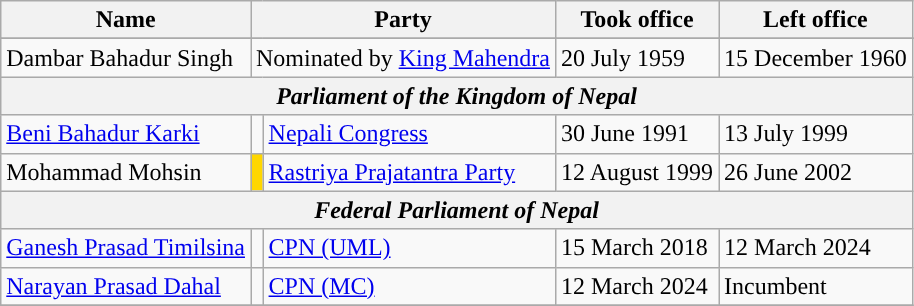<table class="wikitable">
<tr>
<th>Name</th>
<th colspan="2">Party</th>
<th>Took office</th>
<th>Left office</th>
</tr>
<tr>
</tr>
<tr>
<td>Dambar Bahadur Singh</td>
<td colspan="2">Nominated by <a href='#'>King Mahendra</a></td>
<td>20 July 1959</td>
<td>15 December 1960</td>
</tr>
<tr>
<th colspan="5"><em>Parliament of the Kingdom of Nepal</em></th>
</tr>
<tr>
<td><a href='#'>Beni Bahadur Karki</a></td>
<td></td>
<td><a href='#'>Nepali Congress</a></td>
<td>30 June 1991</td>
<td>13 July 1999</td>
</tr>
<tr>
<td>Mohammad Mohsin</td>
<td bgcolor="gold"></td>
<td><a href='#'>Rastriya Prajatantra Party</a></td>
<td>12 August 1999</td>
<td>26 June 2002</td>
</tr>
<tr>
<th colspan="5"><em>Federal Parliament of Nepal</em></th>
</tr>
<tr>
<td><a href='#'>Ganesh Prasad Timilsina</a></td>
<td></td>
<td><a href='#'>CPN (UML)</a></td>
<td>15 March 2018</td>
<td>12 March 2024</td>
</tr>
<tr>
<td><a href='#'>Narayan Prasad Dahal</a></td>
<td></td>
<td><a href='#'>CPN (MC)</a></td>
<td>12 March 2024</td>
<td>Incumbent</td>
</tr>
<tr>
</tr>
</table>
